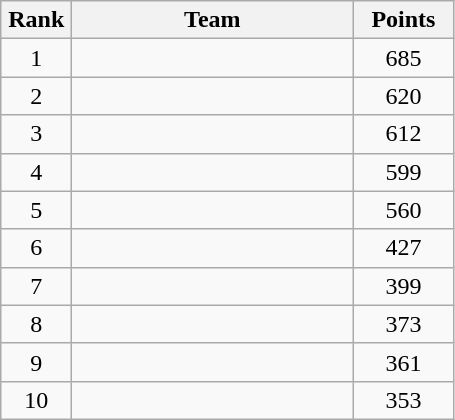<table class="wikitable" style="text-align:center;">
<tr>
<th width=40>Rank</th>
<th width=180>Team</th>
<th width=60>Points</th>
</tr>
<tr>
<td>1</td>
<td align=left></td>
<td>685</td>
</tr>
<tr>
<td>2</td>
<td align=left></td>
<td>620</td>
</tr>
<tr>
<td>3</td>
<td align=left></td>
<td>612</td>
</tr>
<tr>
<td>4</td>
<td align=left></td>
<td>599</td>
</tr>
<tr>
<td>5</td>
<td align=left></td>
<td>560</td>
</tr>
<tr>
<td>6</td>
<td align=left></td>
<td>427</td>
</tr>
<tr>
<td>7</td>
<td align=left></td>
<td>399</td>
</tr>
<tr>
<td>8</td>
<td align=left></td>
<td>373</td>
</tr>
<tr>
<td>9</td>
<td align=left></td>
<td>361</td>
</tr>
<tr>
<td>10</td>
<td align=left></td>
<td>353</td>
</tr>
</table>
